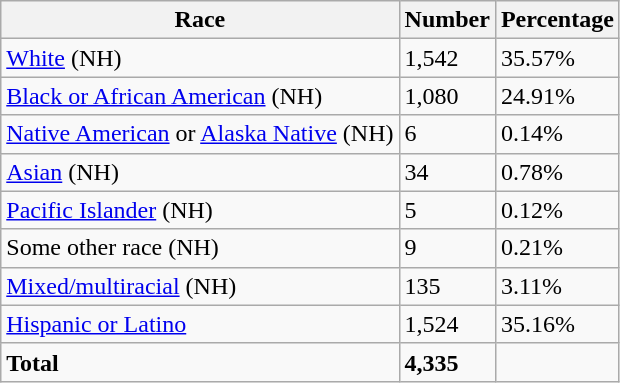<table class="wikitable">
<tr>
<th>Race</th>
<th>Number</th>
<th>Percentage</th>
</tr>
<tr>
<td><a href='#'>White</a> (NH)</td>
<td>1,542</td>
<td>35.57%</td>
</tr>
<tr>
<td><a href='#'>Black or African American</a> (NH)</td>
<td>1,080</td>
<td>24.91%</td>
</tr>
<tr>
<td><a href='#'>Native American</a> or <a href='#'>Alaska Native</a> (NH)</td>
<td>6</td>
<td>0.14%</td>
</tr>
<tr>
<td><a href='#'>Asian</a> (NH)</td>
<td>34</td>
<td>0.78%</td>
</tr>
<tr>
<td><a href='#'>Pacific Islander</a> (NH)</td>
<td>5</td>
<td>0.12%</td>
</tr>
<tr>
<td>Some other race (NH)</td>
<td>9</td>
<td>0.21%</td>
</tr>
<tr>
<td><a href='#'>Mixed/multiracial</a> (NH)</td>
<td>135</td>
<td>3.11%</td>
</tr>
<tr>
<td><a href='#'>Hispanic or Latino</a></td>
<td>1,524</td>
<td>35.16%</td>
</tr>
<tr>
<td><strong>Total</strong></td>
<td><strong>4,335</strong></td>
<td></td>
</tr>
</table>
